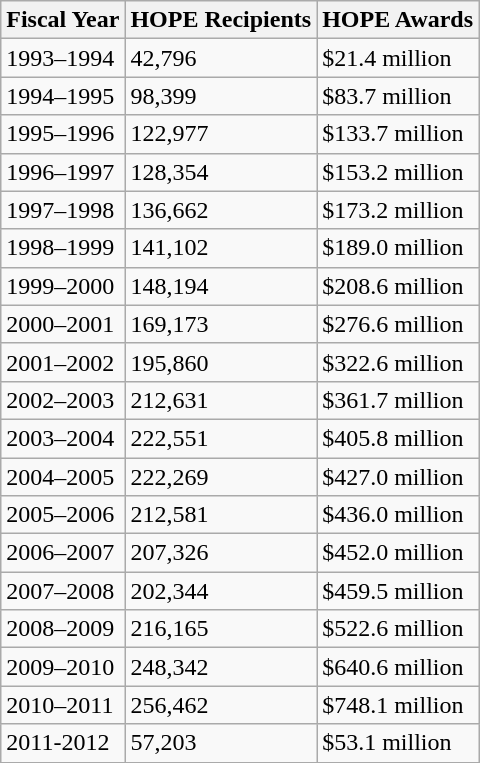<table class="wikitable">
<tr>
<th>Fiscal Year</th>
<th>HOPE Recipients</th>
<th>HOPE Awards</th>
</tr>
<tr>
<td>1993–1994</td>
<td>42,796</td>
<td>$21.4 million</td>
</tr>
<tr>
<td>1994–1995</td>
<td>98,399</td>
<td>$83.7 million</td>
</tr>
<tr>
<td>1995–1996</td>
<td>122,977</td>
<td>$133.7 million</td>
</tr>
<tr>
<td>1996–1997</td>
<td>128,354</td>
<td>$153.2 million</td>
</tr>
<tr>
<td>1997–1998</td>
<td>136,662</td>
<td>$173.2 million</td>
</tr>
<tr>
<td>1998–1999</td>
<td>141,102</td>
<td>$189.0 million</td>
</tr>
<tr>
<td>1999–2000</td>
<td>148,194</td>
<td>$208.6 million</td>
</tr>
<tr>
<td>2000–2001</td>
<td>169,173</td>
<td>$276.6 million</td>
</tr>
<tr>
<td>2001–2002</td>
<td>195,860</td>
<td>$322.6 million</td>
</tr>
<tr>
<td>2002–2003</td>
<td>212,631</td>
<td>$361.7 million</td>
</tr>
<tr>
<td>2003–2004</td>
<td>222,551</td>
<td>$405.8 million</td>
</tr>
<tr>
<td>2004–2005</td>
<td>222,269</td>
<td>$427.0 million</td>
</tr>
<tr>
<td>2005–2006</td>
<td>212,581</td>
<td>$436.0 million</td>
</tr>
<tr>
<td>2006–2007</td>
<td>207,326</td>
<td>$452.0 million</td>
</tr>
<tr>
<td>2007–2008</td>
<td>202,344</td>
<td>$459.5 million</td>
</tr>
<tr>
<td>2008–2009</td>
<td>216,165</td>
<td>$522.6 million</td>
</tr>
<tr>
<td>2009–2010</td>
<td>248,342</td>
<td>$640.6 million</td>
</tr>
<tr>
<td>2010–2011</td>
<td>256,462</td>
<td>$748.1 million</td>
</tr>
<tr>
<td>2011-2012</td>
<td>57,203</td>
<td>$53.1 million</td>
</tr>
</table>
